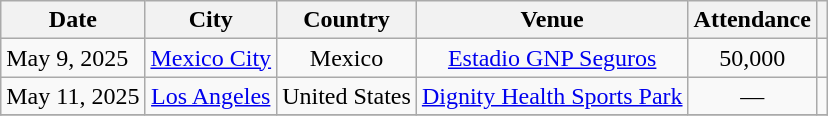<table class="wikitable">
<tr>
<th>Date</th>
<th>City</th>
<th>Country</th>
<th>Venue</th>
<th>Attendance</th>
<th class="unsortable"></th>
</tr>
<tr>
<td scope="row">May 9, 2025</td>
<td style="text-align:center"><a href='#'>Mexico City</a></td>
<td style="text-align:center">Mexico</td>
<td style="text-align:center"><a href='#'>Estadio GNP Seguros</a></td>
<td style="text-align:center">50,000</td>
<td style="text-align:center"></td>
</tr>
<tr>
<td scope="row">May 11, 2025</td>
<td style="text-align: center;"><a href='#'>Los Angeles</a></td>
<td style="text-align: center;">United States</td>
<td style="text-align: center;"><a href='#'>Dignity Health Sports Park</a></td>
<td style="text-align: center;">—</td>
<td style="text-align:center"></td>
</tr>
<tr>
</tr>
</table>
